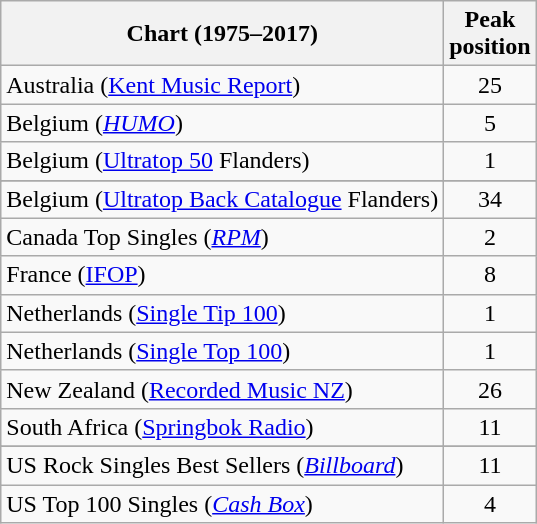<table class="wikitable sortable plainrowheaders" style="text-align:left">
<tr>
<th>Chart (1975–2017)</th>
<th>Peak<br>position</th>
</tr>
<tr>
<td>Australia (<a href='#'>Kent Music Report</a>)</td>
<td align="center">25</td>
</tr>
<tr>
<td>Belgium (<em><a href='#'>HUMO</a></em>)</td>
<td align="center">5</td>
</tr>
<tr>
<td>Belgium (<a href='#'>Ultratop 50</a> Flanders)</td>
<td align="center">1</td>
</tr>
<tr>
</tr>
<tr>
<td>Belgium (<a href='#'>Ultratop Back Catalogue</a> Flanders)</td>
<td align="center">34</td>
</tr>
<tr>
<td>Canada Top Singles (<a href='#'><em>RPM</em></a>)</td>
<td align="center">2</td>
</tr>
<tr>
<td>France (<a href='#'>IFOP</a>)</td>
<td align="center">8</td>
</tr>
<tr>
<td>Netherlands (<a href='#'>Single Tip 100</a>)</td>
<td align="center">1</td>
</tr>
<tr>
<td>Netherlands (<a href='#'>Single Top 100</a>)</td>
<td align="center">1</td>
</tr>
<tr>
<td>New Zealand (<a href='#'>Recorded Music NZ</a>)</td>
<td align="center">26</td>
</tr>
<tr>
<td>South Africa (<a href='#'>Springbok Radio</a>)</td>
<td align="center">11</td>
</tr>
<tr>
</tr>
<tr>
</tr>
<tr>
<td>US Rock Singles Best Sellers (<a href='#'><em>Billboard</em></a>)</td>
<td align="center">11</td>
</tr>
<tr>
<td>US Top 100 Singles (<a href='#'><em>Cash Box</em></a>)</td>
<td align="center">4</td>
</tr>
</table>
